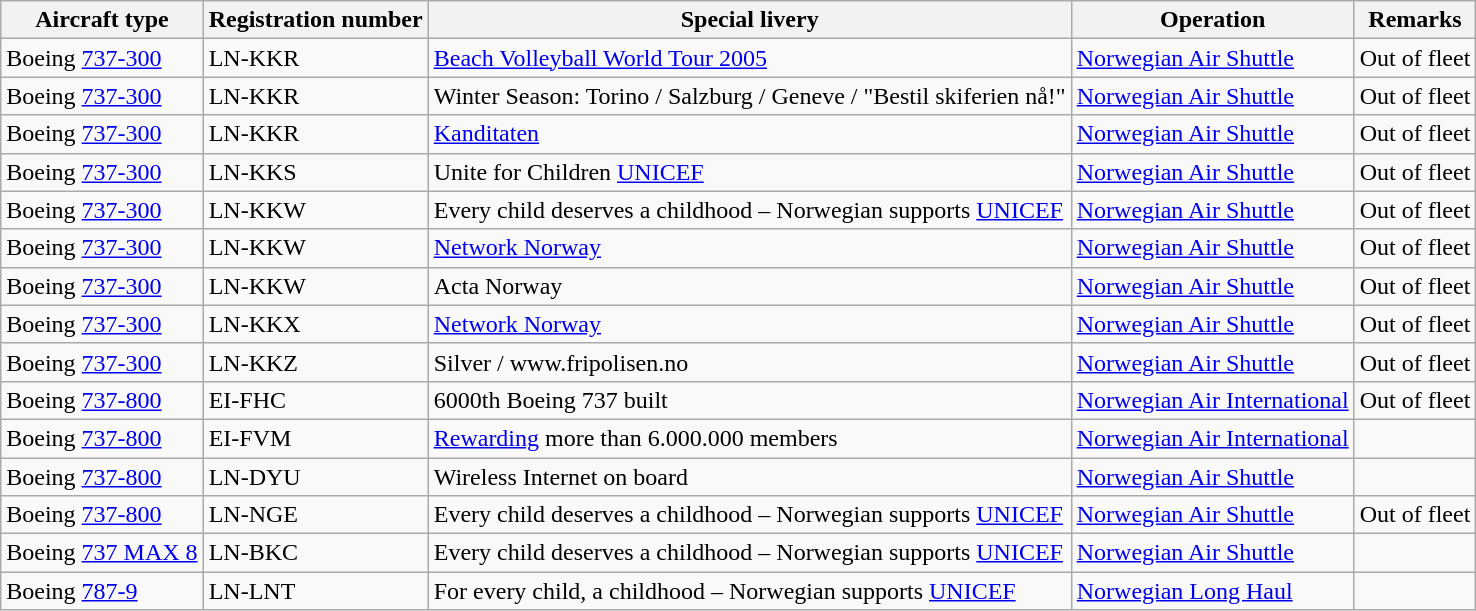<table class="wikitable sortable">
<tr>
<th>Aircraft type</th>
<th>Registration number</th>
<th>Special livery</th>
<th>Operation</th>
<th>Remarks</th>
</tr>
<tr>
<td>Boeing <a href='#'>737-300</a></td>
<td>LN-KKR</td>
<td><a href='#'>Beach Volleyball World Tour 2005</a></td>
<td><a href='#'>Norwegian Air Shuttle</a></td>
<td>Out of fleet</td>
</tr>
<tr>
<td>Boeing <a href='#'>737-300</a></td>
<td>LN-KKR</td>
<td>Winter Season: Torino / Salzburg / Geneve / "Bestil skiferien nå!"</td>
<td><a href='#'>Norwegian Air Shuttle</a></td>
<td>Out of fleet</td>
</tr>
<tr>
<td>Boeing <a href='#'>737-300</a></td>
<td>LN-KKR</td>
<td><a href='#'>Kanditaten</a></td>
<td><a href='#'>Norwegian Air Shuttle</a></td>
<td>Out of fleet</td>
</tr>
<tr>
<td>Boeing <a href='#'>737-300</a></td>
<td>LN-KKS</td>
<td>Unite for Children <a href='#'>UNICEF</a></td>
<td><a href='#'>Norwegian Air Shuttle</a></td>
<td>Out of fleet</td>
</tr>
<tr>
<td>Boeing <a href='#'>737-300</a></td>
<td>LN-KKW</td>
<td>Every child deserves a childhood – Norwegian supports <a href='#'>UNICEF</a></td>
<td><a href='#'>Norwegian Air Shuttle</a></td>
<td>Out of fleet</td>
</tr>
<tr>
<td>Boeing <a href='#'>737-300</a></td>
<td>LN-KKW</td>
<td><a href='#'>Network Norway</a></td>
<td><a href='#'>Norwegian Air Shuttle</a></td>
<td>Out of fleet</td>
</tr>
<tr>
<td>Boeing <a href='#'>737-300</a></td>
<td>LN-KKW</td>
<td>Acta Norway</td>
<td><a href='#'>Norwegian Air Shuttle</a></td>
<td>Out of fleet</td>
</tr>
<tr>
<td>Boeing <a href='#'>737-300</a></td>
<td>LN-KKX</td>
<td><a href='#'>Network Norway</a></td>
<td><a href='#'>Norwegian Air Shuttle</a></td>
<td>Out of fleet</td>
</tr>
<tr>
<td>Boeing <a href='#'>737-300</a></td>
<td>LN-KKZ</td>
<td>Silver / www.fripolisen.no</td>
<td><a href='#'>Norwegian Air Shuttle</a></td>
<td>Out of fleet</td>
</tr>
<tr>
<td>Boeing <a href='#'>737-800</a></td>
<td>EI-FHC</td>
<td>6000th Boeing 737 built</td>
<td><a href='#'>Norwegian Air International</a></td>
<td>Out of fleet</td>
</tr>
<tr>
<td>Boeing <a href='#'>737-800</a></td>
<td>EI-FVM</td>
<td><a href='#'>Rewarding</a> more than 6.000.000 members</td>
<td><a href='#'>Norwegian Air International</a></td>
<td></td>
</tr>
<tr>
<td>Boeing <a href='#'>737-800</a></td>
<td>LN-DYU</td>
<td>Wireless Internet on board</td>
<td><a href='#'>Norwegian Air Shuttle</a></td>
<td></td>
</tr>
<tr>
<td>Boeing <a href='#'>737-800</a></td>
<td>LN-NGE</td>
<td>Every child deserves a childhood – Norwegian supports <a href='#'>UNICEF</a></td>
<td><a href='#'>Norwegian Air Shuttle</a></td>
<td>Out of fleet</td>
</tr>
<tr>
<td>Boeing <a href='#'>737 MAX 8</a></td>
<td>LN-BKC</td>
<td>Every child deserves a childhood – Norwegian supports <a href='#'>UNICEF</a></td>
<td><a href='#'>Norwegian Air Shuttle</a></td>
<td></td>
</tr>
<tr>
<td>Boeing <a href='#'>787-9</a></td>
<td>LN-LNT</td>
<td>For every child, a childhood – Norwegian supports <a href='#'>UNICEF</a></td>
<td><a href='#'>Norwegian Long Haul</a></td>
<td></td>
</tr>
</table>
